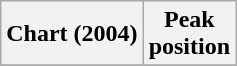<table class="wikitable sortable">
<tr>
<th align="left">Chart (2004)</th>
<th align="center">Peak<br>position</th>
</tr>
<tr>
</tr>
</table>
